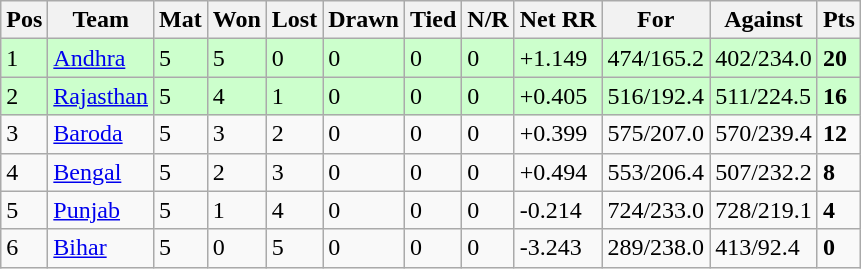<table class="wikitable">
<tr>
<th>Pos</th>
<th>Team</th>
<th>Mat</th>
<th>Won</th>
<th>Lost</th>
<th>Drawn</th>
<th>Tied</th>
<th>N/R</th>
<th>Net RR</th>
<th>For</th>
<th>Against</th>
<th>Pts</th>
</tr>
<tr style="background:#cfc;">
<td>1</td>
<td><a href='#'>Andhra</a></td>
<td>5</td>
<td>5</td>
<td>0</td>
<td>0</td>
<td>0</td>
<td>0</td>
<td>+1.149</td>
<td>474/165.2</td>
<td>402/234.0</td>
<td><strong>20</strong></td>
</tr>
<tr style="background:#cfc;">
<td>2</td>
<td><a href='#'>Rajasthan</a></td>
<td>5</td>
<td>4</td>
<td>1</td>
<td>0</td>
<td>0</td>
<td>0</td>
<td>+0.405</td>
<td>516/192.4</td>
<td>511/224.5</td>
<td><strong>16</strong></td>
</tr>
<tr>
<td>3</td>
<td><a href='#'>Baroda</a></td>
<td>5</td>
<td>3</td>
<td>2</td>
<td>0</td>
<td>0</td>
<td>0</td>
<td>+0.399</td>
<td>575/207.0</td>
<td>570/239.4</td>
<td><strong>12</strong></td>
</tr>
<tr>
<td>4</td>
<td><a href='#'>Bengal</a></td>
<td>5</td>
<td>2</td>
<td>3</td>
<td>0</td>
<td>0</td>
<td>0</td>
<td>+0.494</td>
<td>553/206.4</td>
<td>507/232.2</td>
<td><strong>8</strong></td>
</tr>
<tr>
<td>5</td>
<td><a href='#'>Punjab</a></td>
<td>5</td>
<td>1</td>
<td>4</td>
<td>0</td>
<td>0</td>
<td>0</td>
<td>-0.214</td>
<td>724/233.0</td>
<td>728/219.1</td>
<td><strong>4</strong></td>
</tr>
<tr>
<td>6</td>
<td><a href='#'>Bihar</a></td>
<td>5</td>
<td>0</td>
<td>5</td>
<td>0</td>
<td>0</td>
<td>0</td>
<td>-3.243</td>
<td>289/238.0</td>
<td>413/92.4</td>
<td><strong>0</strong></td>
</tr>
</table>
